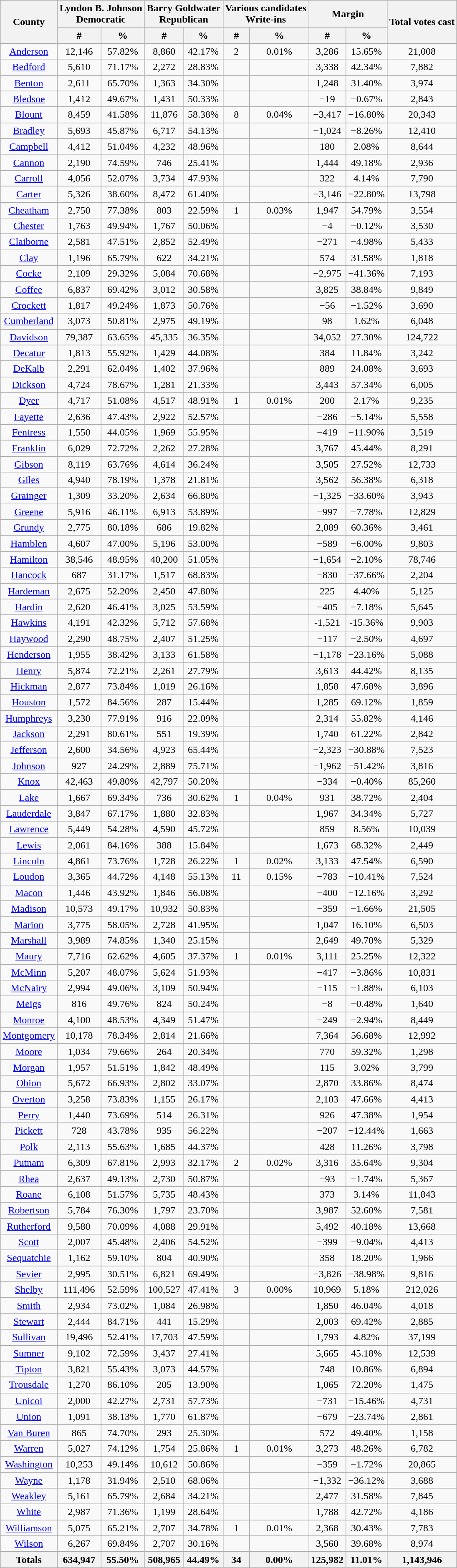<table class="wikitable sortable" style="text-align:center">
<tr>
<th rowspan="2" style="text-align:center;">County</th>
<th colspan="2" style="text-align:center;">Lyndon B. Johnson<br>Democratic</th>
<th colspan="2" style="text-align:center;">Barry Goldwater<br>Republican</th>
<th colspan="2" style="text-align:center;">Various candidates<br>Write-ins</th>
<th colspan="2" style="text-align:center;">Margin</th>
<th rowspan="2" style="text-align:center;">Total votes cast</th>
</tr>
<tr>
<th style="text-align:center;" data-sort-type="number">#</th>
<th style="text-align:center;" data-sort-type="number">%</th>
<th style="text-align:center;" data-sort-type="number">#</th>
<th style="text-align:center;" data-sort-type="number">%</th>
<th style="text-align:center;" data-sort-type="number">#</th>
<th style="text-align:center;" data-sort-type="number">%</th>
<th style="text-align:center;" data-sort-type="number">#</th>
<th style="text-align:center;" data-sort-type="number">%</th>
</tr>
<tr style="text-align:center;">
<td><a href='#'>Anderson</a></td>
<td>12,146</td>
<td>57.82%</td>
<td>8,860</td>
<td>42.17%</td>
<td>2</td>
<td>0.01%</td>
<td>3,286</td>
<td>15.65%</td>
<td>21,008</td>
</tr>
<tr style="text-align:center;">
<td><a href='#'>Bedford</a></td>
<td>5,610</td>
<td>71.17%</td>
<td>2,272</td>
<td>28.83%</td>
<td></td>
<td></td>
<td>3,338</td>
<td>42.34%</td>
<td>7,882</td>
</tr>
<tr style="text-align:center;">
<td><a href='#'>Benton</a></td>
<td>2,611</td>
<td>65.70%</td>
<td>1,363</td>
<td>34.30%</td>
<td></td>
<td></td>
<td>1,248</td>
<td>31.40%</td>
<td>3,974</td>
</tr>
<tr style="text-align:center;">
<td><a href='#'>Bledsoe</a></td>
<td>1,412</td>
<td>49.67%</td>
<td>1,431</td>
<td>50.33%</td>
<td></td>
<td></td>
<td>−19</td>
<td>−0.67%</td>
<td>2,843</td>
</tr>
<tr style="text-align:center;">
<td><a href='#'>Blount</a></td>
<td>8,459</td>
<td>41.58%</td>
<td>11,876</td>
<td>58.38%</td>
<td>8</td>
<td>0.04%</td>
<td>−3,417</td>
<td>−16.80%</td>
<td>20,343</td>
</tr>
<tr style="text-align:center;">
<td><a href='#'>Bradley</a></td>
<td>5,693</td>
<td>45.87%</td>
<td>6,717</td>
<td>54.13%</td>
<td></td>
<td></td>
<td>−1,024</td>
<td>−8.26%</td>
<td>12,410</td>
</tr>
<tr style="text-align:center;">
<td><a href='#'>Campbell</a></td>
<td>4,412</td>
<td>51.04%</td>
<td>4,232</td>
<td>48.96%</td>
<td></td>
<td></td>
<td>180</td>
<td>2.08%</td>
<td>8,644</td>
</tr>
<tr style="text-align:center;">
<td><a href='#'>Cannon</a></td>
<td>2,190</td>
<td>74.59%</td>
<td>746</td>
<td>25.41%</td>
<td></td>
<td></td>
<td>1,444</td>
<td>49.18%</td>
<td>2,936</td>
</tr>
<tr style="text-align:center;">
<td><a href='#'>Carroll</a></td>
<td>4,056</td>
<td>52.07%</td>
<td>3,734</td>
<td>47.93%</td>
<td></td>
<td></td>
<td>322</td>
<td>4.14%</td>
<td>7,790</td>
</tr>
<tr style="text-align:center;">
<td><a href='#'>Carter</a></td>
<td>5,326</td>
<td>38.60%</td>
<td>8,472</td>
<td>61.40%</td>
<td></td>
<td></td>
<td>−3,146</td>
<td>−22.80%</td>
<td>13,798</td>
</tr>
<tr style="text-align:center;">
<td><a href='#'>Cheatham</a></td>
<td>2,750</td>
<td>77.38%</td>
<td>803</td>
<td>22.59%</td>
<td>1</td>
<td>0.03%</td>
<td>1,947</td>
<td>54.79%</td>
<td>3,554</td>
</tr>
<tr style="text-align:center;">
<td><a href='#'>Chester</a></td>
<td>1,763</td>
<td>49.94%</td>
<td>1,767</td>
<td>50.06%</td>
<td></td>
<td></td>
<td>−4</td>
<td>−0.12%</td>
<td>3,530</td>
</tr>
<tr style="text-align:center;">
<td><a href='#'>Claiborne</a></td>
<td>2,581</td>
<td>47.51%</td>
<td>2,852</td>
<td>52.49%</td>
<td></td>
<td></td>
<td>−271</td>
<td>−4.98%</td>
<td>5,433</td>
</tr>
<tr style="text-align:center;">
<td><a href='#'>Clay</a></td>
<td>1,196</td>
<td>65.79%</td>
<td>622</td>
<td>34.21%</td>
<td></td>
<td></td>
<td>574</td>
<td>31.58%</td>
<td>1,818</td>
</tr>
<tr style="text-align:center;">
<td><a href='#'>Cocke</a></td>
<td>2,109</td>
<td>29.32%</td>
<td>5,084</td>
<td>70.68%</td>
<td></td>
<td></td>
<td>−2,975</td>
<td>−41.36%</td>
<td>7,193</td>
</tr>
<tr style="text-align:center;">
<td><a href='#'>Coffee</a></td>
<td>6,837</td>
<td>69.42%</td>
<td>3,012</td>
<td>30.58%</td>
<td></td>
<td></td>
<td>3,825</td>
<td>38.84%</td>
<td>9,849</td>
</tr>
<tr style="text-align:center;">
<td><a href='#'>Crockett</a></td>
<td>1,817</td>
<td>49.24%</td>
<td>1,873</td>
<td>50.76%</td>
<td></td>
<td></td>
<td>−56</td>
<td>−1.52%</td>
<td>3,690</td>
</tr>
<tr style="text-align:center;">
<td><a href='#'>Cumberland</a></td>
<td>3,073</td>
<td>50.81%</td>
<td>2,975</td>
<td>49.19%</td>
<td></td>
<td></td>
<td>98</td>
<td>1.62%</td>
<td>6,048</td>
</tr>
<tr style="text-align:center;">
<td><a href='#'>Davidson</a></td>
<td>79,387</td>
<td>63.65%</td>
<td>45,335</td>
<td>36.35%</td>
<td></td>
<td></td>
<td>34,052</td>
<td>27.30%</td>
<td>124,722</td>
</tr>
<tr style="text-align:center;">
<td><a href='#'>Decatur</a></td>
<td>1,813</td>
<td>55.92%</td>
<td>1,429</td>
<td>44.08%</td>
<td></td>
<td></td>
<td>384</td>
<td>11.84%</td>
<td>3,242</td>
</tr>
<tr style="text-align:center;">
<td><a href='#'>DeKalb</a></td>
<td>2,291</td>
<td>62.04%</td>
<td>1,402</td>
<td>37.96%</td>
<td></td>
<td></td>
<td>889</td>
<td>24.08%</td>
<td>3,693</td>
</tr>
<tr style="text-align:center;">
<td><a href='#'>Dickson</a></td>
<td>4,724</td>
<td>78.67%</td>
<td>1,281</td>
<td>21.33%</td>
<td></td>
<td></td>
<td>3,443</td>
<td>57.34%</td>
<td>6,005</td>
</tr>
<tr style="text-align:center;">
<td><a href='#'>Dyer</a></td>
<td>4,717</td>
<td>51.08%</td>
<td>4,517</td>
<td>48.91%</td>
<td>1</td>
<td>0.01%</td>
<td>200</td>
<td>2.17%</td>
<td>9,235</td>
</tr>
<tr style="text-align:center;">
<td><a href='#'>Fayette</a></td>
<td>2,636</td>
<td>47.43%</td>
<td>2,922</td>
<td>52.57%</td>
<td></td>
<td></td>
<td>−286</td>
<td>−5.14%</td>
<td>5,558</td>
</tr>
<tr style="text-align:center;">
<td><a href='#'>Fentress</a></td>
<td>1,550</td>
<td>44.05%</td>
<td>1,969</td>
<td>55.95%</td>
<td></td>
<td></td>
<td>−419</td>
<td>−11.90%</td>
<td>3,519</td>
</tr>
<tr style="text-align:center;">
<td><a href='#'>Franklin</a></td>
<td>6,029</td>
<td>72.72%</td>
<td>2,262</td>
<td>27.28%</td>
<td></td>
<td></td>
<td>3,767</td>
<td>45.44%</td>
<td>8,291</td>
</tr>
<tr style="text-align:center;">
<td><a href='#'>Gibson</a></td>
<td>8,119</td>
<td>63.76%</td>
<td>4,614</td>
<td>36.24%</td>
<td></td>
<td></td>
<td>3,505</td>
<td>27.52%</td>
<td>12,733</td>
</tr>
<tr style="text-align:center;">
<td><a href='#'>Giles</a></td>
<td>4,940</td>
<td>78.19%</td>
<td>1,378</td>
<td>21.81%</td>
<td></td>
<td></td>
<td>3,562</td>
<td>56.38%</td>
<td>6,318</td>
</tr>
<tr style="text-align:center;">
<td><a href='#'>Grainger</a></td>
<td>1,309</td>
<td>33.20%</td>
<td>2,634</td>
<td>66.80%</td>
<td></td>
<td></td>
<td>−1,325</td>
<td>−33.60%</td>
<td>3,943</td>
</tr>
<tr style="text-align:center;">
<td><a href='#'>Greene</a></td>
<td>5,916</td>
<td>46.11%</td>
<td>6,913</td>
<td>53.89%</td>
<td></td>
<td></td>
<td>−997</td>
<td>−7.78%</td>
<td>12,829</td>
</tr>
<tr style="text-align:center;">
<td><a href='#'>Grundy</a></td>
<td>2,775</td>
<td>80.18%</td>
<td>686</td>
<td>19.82%</td>
<td></td>
<td></td>
<td>2,089</td>
<td>60.36%</td>
<td>3,461</td>
</tr>
<tr style="text-align:center;">
<td><a href='#'>Hamblen</a></td>
<td>4,607</td>
<td>47.00%</td>
<td>5,196</td>
<td>53.00%</td>
<td></td>
<td></td>
<td>−589</td>
<td>−6.00%</td>
<td>9,803</td>
</tr>
<tr style="text-align:center;">
<td><a href='#'>Hamilton</a></td>
<td>38,546</td>
<td>48.95%</td>
<td>40,200</td>
<td>51.05%</td>
<td></td>
<td></td>
<td>−1,654</td>
<td>−2.10%</td>
<td>78,746</td>
</tr>
<tr style="text-align:center;">
<td><a href='#'>Hancock</a></td>
<td>687</td>
<td>31.17%</td>
<td>1,517</td>
<td>68.83%</td>
<td></td>
<td></td>
<td>−830</td>
<td>−37.66%</td>
<td>2,204</td>
</tr>
<tr style="text-align:center;">
<td><a href='#'>Hardeman</a></td>
<td>2,675</td>
<td>52.20%</td>
<td>2,450</td>
<td>47.80%</td>
<td></td>
<td></td>
<td>225</td>
<td>4.40%</td>
<td>5,125</td>
</tr>
<tr style="text-align:center;">
<td><a href='#'>Hardin</a></td>
<td>2,620</td>
<td>46.41%</td>
<td>3,025</td>
<td>53.59%</td>
<td></td>
<td></td>
<td>−405</td>
<td>−7.18%</td>
<td>5,645</td>
</tr>
<tr style="text-align:center;">
<td><a href='#'>Hawkins</a></td>
<td>4,191</td>
<td>42.32%</td>
<td>5,712</td>
<td>57.68%</td>
<td></td>
<td></td>
<td>-1,521</td>
<td>-15.36%</td>
<td>9,903</td>
</tr>
<tr style="text-align:center;">
<td><a href='#'>Haywood</a></td>
<td>2,290</td>
<td>48.75%</td>
<td>2,407</td>
<td>51.25%</td>
<td></td>
<td></td>
<td>−117</td>
<td>−2.50%</td>
<td>4,697</td>
</tr>
<tr style="text-align:center;">
<td><a href='#'>Henderson</a></td>
<td>1,955</td>
<td>38.42%</td>
<td>3,133</td>
<td>61.58%</td>
<td></td>
<td></td>
<td>−1,178</td>
<td>−23.16%</td>
<td>5,088</td>
</tr>
<tr style="text-align:center;">
<td><a href='#'>Henry</a></td>
<td>5,874</td>
<td>72.21%</td>
<td>2,261</td>
<td>27.79%</td>
<td></td>
<td></td>
<td>3,613</td>
<td>44.42%</td>
<td>8,135</td>
</tr>
<tr style="text-align:center;">
<td><a href='#'>Hickman</a></td>
<td>2,877</td>
<td>73.84%</td>
<td>1,019</td>
<td>26.16%</td>
<td></td>
<td></td>
<td>1,858</td>
<td>47.68%</td>
<td>3,896</td>
</tr>
<tr style="text-align:center;">
<td><a href='#'>Houston</a></td>
<td>1,572</td>
<td>84.56%</td>
<td>287</td>
<td>15.44%</td>
<td></td>
<td></td>
<td>1,285</td>
<td>69.12%</td>
<td>1,859</td>
</tr>
<tr style="text-align:center;">
<td><a href='#'>Humphreys</a></td>
<td>3,230</td>
<td>77.91%</td>
<td>916</td>
<td>22.09%</td>
<td></td>
<td></td>
<td>2,314</td>
<td>55.82%</td>
<td>4,146</td>
</tr>
<tr style="text-align:center;">
<td><a href='#'>Jackson</a></td>
<td>2,291</td>
<td>80.61%</td>
<td>551</td>
<td>19.39%</td>
<td></td>
<td></td>
<td>1,740</td>
<td>61.22%</td>
<td>2,842</td>
</tr>
<tr style="text-align:center;">
<td><a href='#'>Jefferson</a></td>
<td>2,600</td>
<td>34.56%</td>
<td>4,923</td>
<td>65.44%</td>
<td></td>
<td></td>
<td>−2,323</td>
<td>−30.88%</td>
<td>7,523</td>
</tr>
<tr style="text-align:center;">
<td><a href='#'>Johnson</a></td>
<td>927</td>
<td>24.29%</td>
<td>2,889</td>
<td>75.71%</td>
<td></td>
<td></td>
<td>−1,962</td>
<td>−51.42%</td>
<td>3,816</td>
</tr>
<tr style="text-align:center;">
<td><a href='#'>Knox</a></td>
<td>42,463</td>
<td>49.80%</td>
<td>42,797</td>
<td>50.20%</td>
<td></td>
<td></td>
<td>−334</td>
<td>−0.40%</td>
<td>85,260</td>
</tr>
<tr style="text-align:center;">
<td><a href='#'>Lake</a></td>
<td>1,667</td>
<td>69.34%</td>
<td>736</td>
<td>30.62%</td>
<td>1</td>
<td>0.04%</td>
<td>931</td>
<td>38.72%</td>
<td>2,404</td>
</tr>
<tr style="text-align:center;">
<td><a href='#'>Lauderdale</a></td>
<td>3,847</td>
<td>67.17%</td>
<td>1,880</td>
<td>32.83%</td>
<td></td>
<td></td>
<td>1,967</td>
<td>34.34%</td>
<td>5,727</td>
</tr>
<tr style="text-align:center;">
<td><a href='#'>Lawrence</a></td>
<td>5,449</td>
<td>54.28%</td>
<td>4,590</td>
<td>45.72%</td>
<td></td>
<td></td>
<td>859</td>
<td>8.56%</td>
<td>10,039</td>
</tr>
<tr style="text-align:center;">
<td><a href='#'>Lewis</a></td>
<td>2,061</td>
<td>84.16%</td>
<td>388</td>
<td>15.84%</td>
<td></td>
<td></td>
<td>1,673</td>
<td>68.32%</td>
<td>2,449</td>
</tr>
<tr style="text-align:center;">
<td><a href='#'>Lincoln</a></td>
<td>4,861</td>
<td>73.76%</td>
<td>1,728</td>
<td>26.22%</td>
<td>1</td>
<td>0.02%</td>
<td>3,133</td>
<td>47.54%</td>
<td>6,590</td>
</tr>
<tr style="text-align:center;">
<td><a href='#'>Loudon</a></td>
<td>3,365</td>
<td>44.72%</td>
<td>4,148</td>
<td>55.13%</td>
<td>11</td>
<td>0.15%</td>
<td>−783</td>
<td>−10.41%</td>
<td>7,524</td>
</tr>
<tr style="text-align:center;">
<td><a href='#'>Macon</a></td>
<td>1,446</td>
<td>43.92%</td>
<td>1,846</td>
<td>56.08%</td>
<td></td>
<td></td>
<td>−400</td>
<td>−12.16%</td>
<td>3,292</td>
</tr>
<tr style="text-align:center;">
<td><a href='#'>Madison</a></td>
<td>10,573</td>
<td>49.17%</td>
<td>10,932</td>
<td>50.83%</td>
<td></td>
<td></td>
<td>−359</td>
<td>−1.66%</td>
<td>21,505</td>
</tr>
<tr style="text-align:center;">
<td><a href='#'>Marion</a></td>
<td>3,775</td>
<td>58.05%</td>
<td>2,728</td>
<td>41.95%</td>
<td></td>
<td></td>
<td>1,047</td>
<td>16.10%</td>
<td>6,503</td>
</tr>
<tr style="text-align:center;">
<td><a href='#'>Marshall</a></td>
<td>3,989</td>
<td>74.85%</td>
<td>1,340</td>
<td>25.15%</td>
<td></td>
<td></td>
<td>2,649</td>
<td>49.70%</td>
<td>5,329</td>
</tr>
<tr style="text-align:center;">
<td><a href='#'>Maury</a></td>
<td>7,716</td>
<td>62.62%</td>
<td>4,605</td>
<td>37.37%</td>
<td>1</td>
<td>0.01%</td>
<td>3,111</td>
<td>25.25%</td>
<td>12,322</td>
</tr>
<tr style="text-align:center;">
<td><a href='#'>McMinn</a></td>
<td>5,207</td>
<td>48.07%</td>
<td>5,624</td>
<td>51.93%</td>
<td></td>
<td></td>
<td>−417</td>
<td>−3.86%</td>
<td>10,831</td>
</tr>
<tr style="text-align:center;">
<td><a href='#'>McNairy</a></td>
<td>2,994</td>
<td>49.06%</td>
<td>3,109</td>
<td>50.94%</td>
<td></td>
<td></td>
<td>−115</td>
<td>−1.88%</td>
<td>6,103</td>
</tr>
<tr style="text-align:center;">
<td><a href='#'>Meigs</a></td>
<td>816</td>
<td>49.76%</td>
<td>824</td>
<td>50.24%</td>
<td></td>
<td></td>
<td>−8</td>
<td>−0.48%</td>
<td>1,640</td>
</tr>
<tr style="text-align:center;">
<td><a href='#'>Monroe</a></td>
<td>4,100</td>
<td>48.53%</td>
<td>4,349</td>
<td>51.47%</td>
<td></td>
<td></td>
<td>−249</td>
<td>−2.94%</td>
<td>8,449</td>
</tr>
<tr style="text-align:center;">
<td><a href='#'>Montgomery</a></td>
<td>10,178</td>
<td>78.34%</td>
<td>2,814</td>
<td>21.66%</td>
<td></td>
<td></td>
<td>7,364</td>
<td>56.68%</td>
<td>12,992</td>
</tr>
<tr style="text-align:center;">
<td><a href='#'>Moore</a></td>
<td>1,034</td>
<td>79.66%</td>
<td>264</td>
<td>20.34%</td>
<td></td>
<td></td>
<td>770</td>
<td>59.32%</td>
<td>1,298</td>
</tr>
<tr style="text-align:center;">
<td><a href='#'>Morgan</a></td>
<td>1,957</td>
<td>51.51%</td>
<td>1,842</td>
<td>48.49%</td>
<td></td>
<td></td>
<td>115</td>
<td>3.02%</td>
<td>3,799</td>
</tr>
<tr style="text-align:center;">
<td><a href='#'>Obion</a></td>
<td>5,672</td>
<td>66.93%</td>
<td>2,802</td>
<td>33.07%</td>
<td></td>
<td></td>
<td>2,870</td>
<td>33.86%</td>
<td>8,474</td>
</tr>
<tr style="text-align:center;">
<td><a href='#'>Overton</a></td>
<td>3,258</td>
<td>73.83%</td>
<td>1,155</td>
<td>26.17%</td>
<td></td>
<td></td>
<td>2,103</td>
<td>47.66%</td>
<td>4,413</td>
</tr>
<tr style="text-align:center;">
<td><a href='#'>Perry</a></td>
<td>1,440</td>
<td>73.69%</td>
<td>514</td>
<td>26.31%</td>
<td></td>
<td></td>
<td>926</td>
<td>47.38%</td>
<td>1,954</td>
</tr>
<tr style="text-align:center;">
<td><a href='#'>Pickett</a></td>
<td>728</td>
<td>43.78%</td>
<td>935</td>
<td>56.22%</td>
<td></td>
<td></td>
<td>−207</td>
<td>−12.44%</td>
<td>1,663</td>
</tr>
<tr style="text-align:center;">
<td><a href='#'>Polk</a></td>
<td>2,113</td>
<td>55.63%</td>
<td>1,685</td>
<td>44.37%</td>
<td></td>
<td></td>
<td>428</td>
<td>11.26%</td>
<td>3,798</td>
</tr>
<tr style="text-align:center;">
<td><a href='#'>Putnam</a></td>
<td>6,309</td>
<td>67.81%</td>
<td>2,993</td>
<td>32.17%</td>
<td>2</td>
<td>0.02%</td>
<td>3,316</td>
<td>35.64%</td>
<td>9,304</td>
</tr>
<tr style="text-align:center;">
<td><a href='#'>Rhea</a></td>
<td>2,637</td>
<td>49.13%</td>
<td>2,730</td>
<td>50.87%</td>
<td></td>
<td></td>
<td>−93</td>
<td>−1.74%</td>
<td>5,367</td>
</tr>
<tr style="text-align:center;">
<td><a href='#'>Roane</a></td>
<td>6,108</td>
<td>51.57%</td>
<td>5,735</td>
<td>48.43%</td>
<td></td>
<td></td>
<td>373</td>
<td>3.14%</td>
<td>11,843</td>
</tr>
<tr style="text-align:center;">
<td><a href='#'>Robertson</a></td>
<td>5,784</td>
<td>76.30%</td>
<td>1,797</td>
<td>23.70%</td>
<td></td>
<td></td>
<td>3,987</td>
<td>52.60%</td>
<td>7,581</td>
</tr>
<tr style="text-align:center;">
<td><a href='#'>Rutherford</a></td>
<td>9,580</td>
<td>70.09%</td>
<td>4,088</td>
<td>29.91%</td>
<td></td>
<td></td>
<td>5,492</td>
<td>40.18%</td>
<td>13,668</td>
</tr>
<tr style="text-align:center;">
<td><a href='#'>Scott</a></td>
<td>2,007</td>
<td>45.48%</td>
<td>2,406</td>
<td>54.52%</td>
<td></td>
<td></td>
<td>−399</td>
<td>−9.04%</td>
<td>4,413</td>
</tr>
<tr style="text-align:center;">
<td><a href='#'>Sequatchie</a></td>
<td>1,162</td>
<td>59.10%</td>
<td>804</td>
<td>40.90%</td>
<td></td>
<td></td>
<td>358</td>
<td>18.20%</td>
<td>1,966</td>
</tr>
<tr style="text-align:center;">
<td><a href='#'>Sevier</a></td>
<td>2,995</td>
<td>30.51%</td>
<td>6,821</td>
<td>69.49%</td>
<td></td>
<td></td>
<td>−3,826</td>
<td>−38.98%</td>
<td>9,816</td>
</tr>
<tr style="text-align:center;">
<td><a href='#'>Shelby</a></td>
<td>111,496</td>
<td>52.59%</td>
<td>100,527</td>
<td>47.41%</td>
<td>3</td>
<td>0.00%</td>
<td>10,969</td>
<td>5.18%</td>
<td>212,026</td>
</tr>
<tr style="text-align:center;">
<td><a href='#'>Smith</a></td>
<td>2,934</td>
<td>73.02%</td>
<td>1,084</td>
<td>26.98%</td>
<td></td>
<td></td>
<td>1,850</td>
<td>46.04%</td>
<td>4,018</td>
</tr>
<tr style="text-align:center;">
<td><a href='#'>Stewart</a></td>
<td>2,444</td>
<td>84.71%</td>
<td>441</td>
<td>15.29%</td>
<td></td>
<td></td>
<td>2,003</td>
<td>69.42%</td>
<td>2,885</td>
</tr>
<tr style="text-align:center;">
<td><a href='#'>Sullivan</a></td>
<td>19,496</td>
<td>52.41%</td>
<td>17,703</td>
<td>47.59%</td>
<td></td>
<td></td>
<td>1,793</td>
<td>4.82%</td>
<td>37,199</td>
</tr>
<tr style="text-align:center;">
<td><a href='#'>Sumner</a></td>
<td>9,102</td>
<td>72.59%</td>
<td>3,437</td>
<td>27.41%</td>
<td></td>
<td></td>
<td>5,665</td>
<td>45.18%</td>
<td>12,539</td>
</tr>
<tr style="text-align:center;">
<td><a href='#'>Tipton</a></td>
<td>3,821</td>
<td>55.43%</td>
<td>3,073</td>
<td>44.57%</td>
<td></td>
<td></td>
<td>748</td>
<td>10.86%</td>
<td>6,894</td>
</tr>
<tr style="text-align:center;">
<td><a href='#'>Trousdale</a></td>
<td>1,270</td>
<td>86.10%</td>
<td>205</td>
<td>13.90%</td>
<td></td>
<td></td>
<td>1,065</td>
<td>72.20%</td>
<td>1,475</td>
</tr>
<tr style="text-align:center;">
<td><a href='#'>Unicoi</a></td>
<td>2,000</td>
<td>42.27%</td>
<td>2,731</td>
<td>57.73%</td>
<td></td>
<td></td>
<td>−731</td>
<td>−15.46%</td>
<td>4,731</td>
</tr>
<tr style="text-align:center;">
<td><a href='#'>Union</a></td>
<td>1,091</td>
<td>38.13%</td>
<td>1,770</td>
<td>61.87%</td>
<td></td>
<td></td>
<td>−679</td>
<td>−23.74%</td>
<td>2,861</td>
</tr>
<tr style="text-align:center;">
<td><a href='#'>Van Buren</a></td>
<td>865</td>
<td>74.70%</td>
<td>293</td>
<td>25.30%</td>
<td></td>
<td></td>
<td>572</td>
<td>49.40%</td>
<td>1,158</td>
</tr>
<tr style="text-align:center;">
<td><a href='#'>Warren</a></td>
<td>5,027</td>
<td>74.12%</td>
<td>1,754</td>
<td>25.86%</td>
<td>1</td>
<td>0.01%</td>
<td>3,273</td>
<td>48.26%</td>
<td>6,782</td>
</tr>
<tr style="text-align:center;">
<td><a href='#'>Washington</a></td>
<td>10,253</td>
<td>49.14%</td>
<td>10,612</td>
<td>50.86%</td>
<td></td>
<td></td>
<td>−359</td>
<td>−1.72%</td>
<td>20,865</td>
</tr>
<tr style="text-align:center;">
<td><a href='#'>Wayne</a></td>
<td>1,178</td>
<td>31.94%</td>
<td>2,510</td>
<td>68.06%</td>
<td></td>
<td></td>
<td>−1,332</td>
<td>−36.12%</td>
<td>3,688</td>
</tr>
<tr style="text-align:center;">
<td><a href='#'>Weakley</a></td>
<td>5,161</td>
<td>65.79%</td>
<td>2,684</td>
<td>34.21%</td>
<td></td>
<td></td>
<td>2,477</td>
<td>31.58%</td>
<td>7,845</td>
</tr>
<tr style="text-align:center;">
<td><a href='#'>White</a></td>
<td>2,987</td>
<td>71.36%</td>
<td>1,199</td>
<td>28.64%</td>
<td></td>
<td></td>
<td>1,788</td>
<td>42.72%</td>
<td>4,186</td>
</tr>
<tr style="text-align:center;">
<td><a href='#'>Williamson</a></td>
<td>5,075</td>
<td>65.21%</td>
<td>2,707</td>
<td>34.78%</td>
<td>1</td>
<td>0.01%</td>
<td>2,368</td>
<td>30.43%</td>
<td>7,783</td>
</tr>
<tr style="text-align:center;">
<td><a href='#'>Wilson</a></td>
<td>6,267</td>
<td>69.84%</td>
<td>2,707</td>
<td>30.16%</td>
<td></td>
<td></td>
<td>3,560</td>
<td>39.68%</td>
<td>8,974</td>
</tr>
<tr style="text-align:center;">
<th>Totals</th>
<th>634,947</th>
<th>55.50%</th>
<th>508,965</th>
<th>44.49%</th>
<th>34</th>
<th>0.00%</th>
<th>125,982</th>
<th>11.01%</th>
<th>1,143,946</th>
</tr>
</table>
